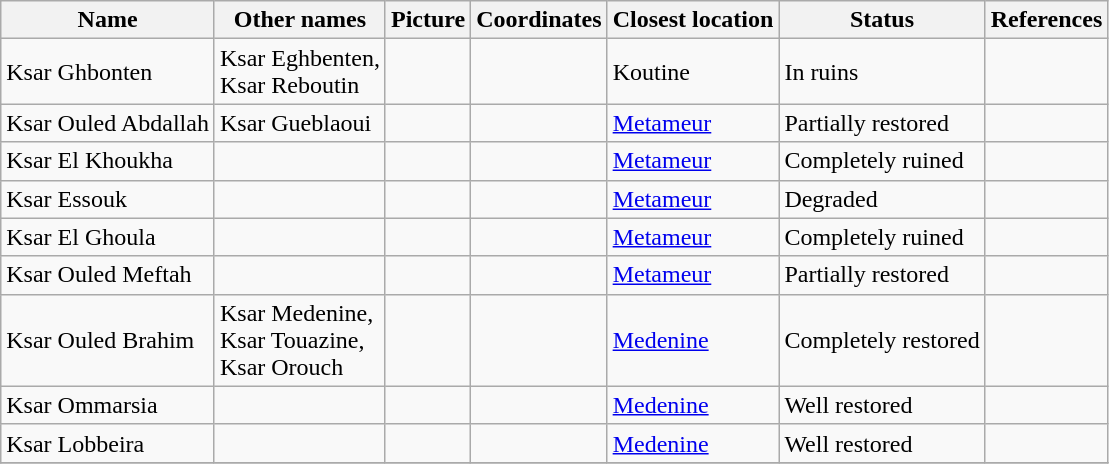<table class="wikitable sortable">
<tr>
<th>Name</th>
<th>Other names</th>
<th>Picture</th>
<th>Coordinates</th>
<th>Closest location</th>
<th>Status</th>
<th>References</th>
</tr>
<tr>
<td>Ksar Ghbonten</td>
<td>Ksar Eghbenten,<br>Ksar Reboutin</td>
<td align=center></td>
<td></td>
<td>Koutine</td>
<td>In ruins</td>
<td></td>
</tr>
<tr>
<td>Ksar Ouled Abdallah</td>
<td>Ksar Gueblaoui</td>
<td align=center></td>
<td></td>
<td><a href='#'>Metameur</a></td>
<td>Partially restored</td>
<td></td>
</tr>
<tr>
<td>Ksar El Khoukha</td>
<td></td>
<td align=center></td>
<td></td>
<td><a href='#'>Metameur</a></td>
<td>Completely ruined</td>
<td></td>
</tr>
<tr>
<td>Ksar Essouk</td>
<td></td>
<td align=center></td>
<td></td>
<td><a href='#'>Metameur</a></td>
<td>Degraded</td>
<td></td>
</tr>
<tr>
<td>Ksar El Ghoula</td>
<td></td>
<td align=center></td>
<td></td>
<td><a href='#'>Metameur</a></td>
<td>Completely ruined</td>
<td></td>
</tr>
<tr>
<td>Ksar Ouled Meftah</td>
<td></td>
<td align=center></td>
<td></td>
<td><a href='#'>Metameur</a></td>
<td>Partially restored</td>
<td></td>
</tr>
<tr>
<td>Ksar Ouled Brahim</td>
<td>Ksar Medenine,<br>Ksar Touazine,<br>Ksar Orouch</td>
<td align=center></td>
<td></td>
<td><a href='#'>Medenine</a></td>
<td>Completely restored</td>
<td></td>
</tr>
<tr>
<td>Ksar Ommarsia</td>
<td></td>
<td align=center></td>
<td></td>
<td><a href='#'>Medenine</a></td>
<td>Well restored</td>
<td></td>
</tr>
<tr>
<td>Ksar Lobbeira</td>
<td></td>
<td align=center></td>
<td></td>
<td><a href='#'>Medenine</a></td>
<td>Well restored</td>
<td></td>
</tr>
<tr>
</tr>
</table>
